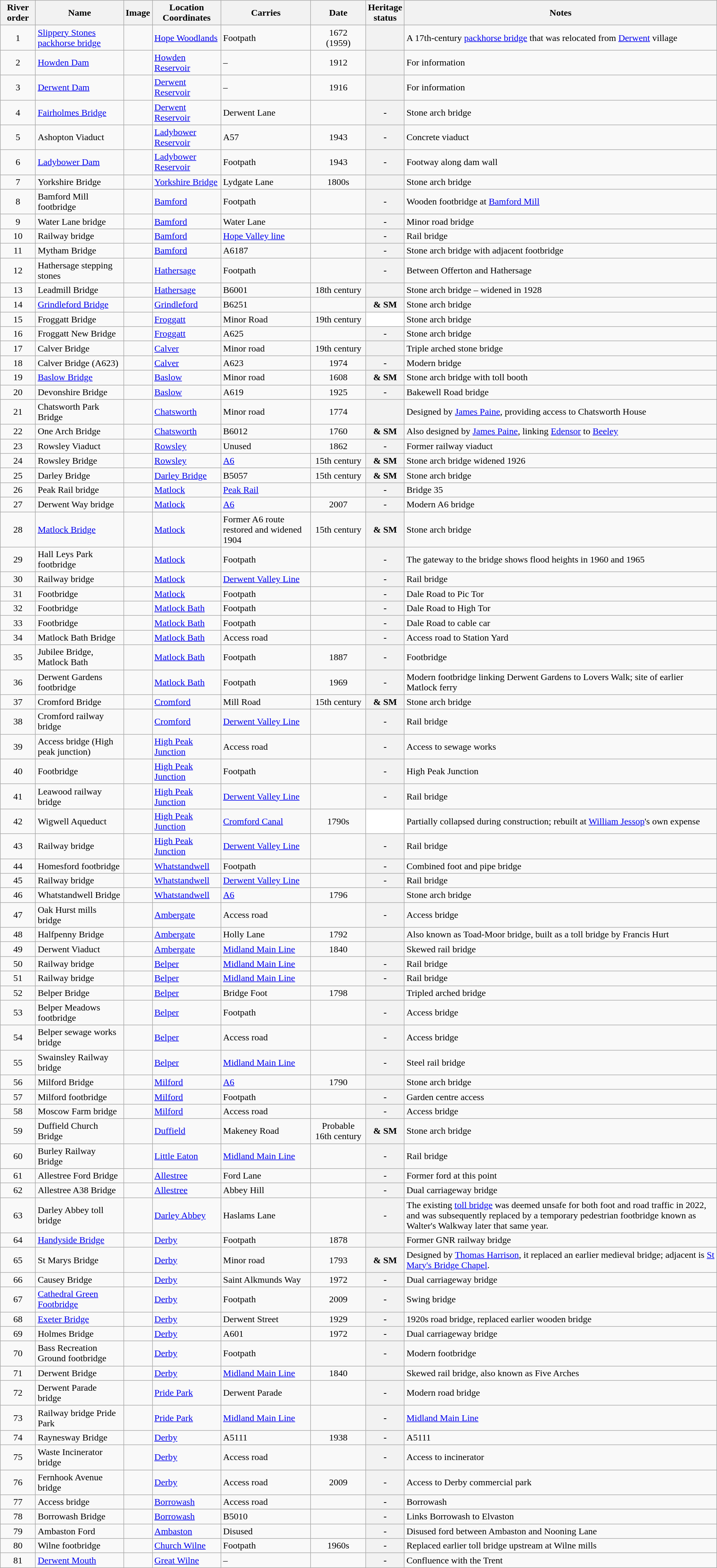<table class="wikitable sortable">
<tr>
<th data-sort-type="number">River order</th>
<th>Name</th>
<th class="unsortable" align="center">Image</th>
<th>Location<br>Coordinates</th>
<th>Carries</th>
<th>Date</th>
<th>Heritage<br>status</th>
<th>Notes</th>
</tr>
<tr>
<td align="center">1</td>
<td><a href='#'>Slippery Stones packhorse bridge</a></td>
<td></td>
<td><a href='#'>Hope Woodlands</a><br></td>
<td>Footpath</td>
<td align="center">1672<br>(1959)</td>
<th></th>
<td>A 17th-century <a href='#'>packhorse bridge</a> that was relocated from <a href='#'>Derwent</a> village</td>
</tr>
<tr>
<td align="center">2</td>
<td><a href='#'>Howden Dam</a></td>
<td></td>
<td><a href='#'>Howden Reservoir</a><br></td>
<td>–</td>
<td align="center">1912</td>
<th></th>
<td>For information</td>
</tr>
<tr>
<td align="center">3</td>
<td><a href='#'>Derwent Dam</a></td>
<td></td>
<td><a href='#'>Derwent Reservoir</a><br></td>
<td>–</td>
<td align="center">1916</td>
<th></th>
<td>For information</td>
</tr>
<tr>
<td align="center">4</td>
<td><a href='#'>Fairholmes Bridge</a></td>
<td></td>
<td><a href='#'>Derwent Reservoir</a><br></td>
<td>Derwent Lane</td>
<td align="center"></td>
<th>-</th>
<td>Stone arch bridge</td>
</tr>
<tr>
<td align="center">5</td>
<td>Ashopton Viaduct</td>
<td></td>
<td><a href='#'>Ladybower Reservoir</a><br></td>
<td>A57</td>
<td align="center">1943</td>
<th>-</th>
<td>Concrete viaduct</td>
</tr>
<tr>
<td align="center">6</td>
<td><a href='#'>Ladybower Dam</a></td>
<td></td>
<td><a href='#'>Ladybower Reservoir</a><br></td>
<td>Footpath</td>
<td align="center">1943</td>
<th>-</th>
<td>Footway along dam wall</td>
</tr>
<tr>
<td align="center">7</td>
<td>Yorkshire Bridge</td>
<td></td>
<td><a href='#'>Yorkshire Bridge</a><br></td>
<td>Lydgate Lane</td>
<td align="center">1800s</td>
<th></th>
<td>Stone arch bridge</td>
</tr>
<tr>
<td align="center">8</td>
<td>Bamford Mill footbridge</td>
<td></td>
<td><a href='#'>Bamford</a><br></td>
<td>Footpath</td>
<td align="center"></td>
<th>-</th>
<td>Wooden footbridge at <a href='#'>Bamford Mill</a></td>
</tr>
<tr>
<td align="center">9</td>
<td>Water Lane bridge</td>
<td></td>
<td><a href='#'>Bamford</a><br></td>
<td>Water Lane</td>
<td align="center"></td>
<th>-</th>
<td>Minor road bridge</td>
</tr>
<tr>
<td align="center">10</td>
<td>Railway bridge</td>
<td></td>
<td><a href='#'>Bamford</a><br></td>
<td><a href='#'>Hope Valley line</a></td>
<td align="center"></td>
<th>-</th>
<td>Rail bridge</td>
</tr>
<tr>
<td align="center">11</td>
<td>Mytham Bridge</td>
<td></td>
<td><a href='#'>Bamford</a><br></td>
<td>A6187</td>
<td align="center"></td>
<th>-</th>
<td>Stone arch bridge with adjacent footbridge</td>
</tr>
<tr>
<td align="center">12</td>
<td>Hathersage stepping stones</td>
<td></td>
<td><a href='#'>Hathersage</a><br></td>
<td>Footpath</td>
<td align="center"></td>
<th>-</th>
<td>Between Offerton and Hathersage</td>
</tr>
<tr>
<td align="center">13</td>
<td>Leadmill Bridge</td>
<td></td>
<td><a href='#'>Hathersage</a><br></td>
<td>B6001</td>
<td align="center">18th century</td>
<th></th>
<td>Stone arch bridge – widened in 1928</td>
</tr>
<tr>
<td align="center">14</td>
<td><a href='#'>Grindleford Bridge</a></td>
<td></td>
<td><a href='#'>Grindleford</a><br></td>
<td>B6251</td>
<td align="center"></td>
<th> & SM</th>
<td>Stone arch bridge</td>
</tr>
<tr>
<td align="center">15</td>
<td>Froggatt Bridge</td>
<td></td>
<td><a href='#'>Froggatt</a><br></td>
<td>Minor Road</td>
<td align="center">19th century</td>
<td bgcolor= white style="color: black"></td>
<td>Stone arch bridge</td>
</tr>
<tr>
<td align="center">16</td>
<td>Froggatt New Bridge</td>
<td></td>
<td><a href='#'>Froggatt</a><br></td>
<td>A625</td>
<td align="center"></td>
<th>-</th>
<td>Stone arch bridge</td>
</tr>
<tr>
<td align="center">17</td>
<td>Calver Bridge</td>
<td></td>
<td><a href='#'>Calver</a><br></td>
<td>Minor road</td>
<td align="center">19th century</td>
<th></th>
<td>Triple arched stone bridge</td>
</tr>
<tr>
<td align="center">18</td>
<td>Calver Bridge (A623)</td>
<td></td>
<td><a href='#'>Calver</a><br></td>
<td>A623</td>
<td align="center">1974</td>
<th>-</th>
<td>Modern bridge</td>
</tr>
<tr>
<td align="center">19</td>
<td><a href='#'>Baslow Bridge</a></td>
<td></td>
<td><a href='#'>Baslow</a><br></td>
<td>Minor road</td>
<td align="center">1608</td>
<th> & SM</th>
<td>Stone arch bridge with toll booth</td>
</tr>
<tr>
<td align="center">20</td>
<td>Devonshire Bridge</td>
<td></td>
<td><a href='#'>Baslow</a><br></td>
<td>A619</td>
<td align="center">1925</td>
<th>-</th>
<td>Bakewell Road bridge</td>
</tr>
<tr>
<td align="center">21</td>
<td>Chatsworth Park Bridge</td>
<td></td>
<td><a href='#'>Chatsworth</a><br></td>
<td>Minor road</td>
<td align="center">1774</td>
<th></th>
<td>Designed by <a href='#'>James Paine</a>, providing access to Chatsworth House</td>
</tr>
<tr>
<td align="center">22</td>
<td>One Arch Bridge</td>
<td></td>
<td><a href='#'>Chatsworth</a><br></td>
<td>B6012</td>
<td align="center">1760</td>
<th> & SM</th>
<td>Also designed by <a href='#'>James Paine</a>, linking <a href='#'>Edensor</a> to <a href='#'>Beeley</a></td>
</tr>
<tr>
<td align="center">23</td>
<td>Rowsley Viaduct</td>
<td></td>
<td><a href='#'>Rowsley</a><br></td>
<td>Unused</td>
<td align="center">1862</td>
<th>-</th>
<td>Former railway viaduct</td>
</tr>
<tr>
<td align="center">24</td>
<td>Rowsley Bridge</td>
<td></td>
<td><a href='#'>Rowsley</a><br></td>
<td><a href='#'>A6</a></td>
<td align="center">15th century</td>
<th> & SM</th>
<td>Stone arch bridge widened 1926</td>
</tr>
<tr>
<td align="center">25</td>
<td>Darley Bridge</td>
<td></td>
<td><a href='#'>Darley Bridge</a><br></td>
<td>B5057</td>
<td align="center">15th century</td>
<th> & SM</th>
<td>Stone arch bridge</td>
</tr>
<tr>
<td align="center">26</td>
<td>Peak Rail bridge</td>
<td></td>
<td><a href='#'>Matlock</a><br></td>
<td><a href='#'>Peak Rail</a></td>
<td align="center"></td>
<th>-</th>
<td>Bridge 35</td>
</tr>
<tr>
<td align="center">27</td>
<td>Derwent Way bridge</td>
<td></td>
<td><a href='#'>Matlock</a><br></td>
<td><a href='#'>A6</a></td>
<td align="center">2007</td>
<th>-</th>
<td>Modern A6 bridge</td>
</tr>
<tr>
<td align="center">28</td>
<td><a href='#'>Matlock Bridge</a></td>
<td></td>
<td><a href='#'>Matlock</a><br></td>
<td>Former A6 route restored and widened 1904</td>
<td align="center">15th century</td>
<th> & SM</th>
<td>Stone arch bridge</td>
</tr>
<tr>
<td align="center">29</td>
<td>Hall Leys Park footbridge</td>
<td></td>
<td><a href='#'>Matlock</a><br></td>
<td>Footpath</td>
<td align="center"></td>
<th>-</th>
<td>The gateway to the bridge shows flood heights in 1960 and 1965</td>
</tr>
<tr>
<td align="center">30</td>
<td>Railway bridge</td>
<td></td>
<td><a href='#'>Matlock</a><br></td>
<td><a href='#'>Derwent Valley Line</a></td>
<td align="center"></td>
<th>-</th>
<td>Rail bridge</td>
</tr>
<tr>
<td align="center">31</td>
<td>Footbridge</td>
<td></td>
<td><a href='#'>Matlock</a><br></td>
<td>Footpath</td>
<td align="center"></td>
<th>-</th>
<td>Dale Road to Pic Tor</td>
</tr>
<tr>
<td align="center">32</td>
<td>Footbridge</td>
<td></td>
<td><a href='#'>Matlock Bath</a><br></td>
<td>Footpath</td>
<td align="center"></td>
<th>-</th>
<td>Dale Road to High Tor</td>
</tr>
<tr>
<td align="center">33</td>
<td>Footbridge</td>
<td></td>
<td><a href='#'>Matlock Bath</a><br></td>
<td>Footpath</td>
<td align="center"></td>
<th>-</th>
<td>Dale Road to cable car</td>
</tr>
<tr>
<td align="center">34</td>
<td>Matlock Bath Bridge</td>
<td></td>
<td><a href='#'>Matlock Bath</a><br></td>
<td>Access road</td>
<td align="center"></td>
<th>-</th>
<td>Access road to Station Yard</td>
</tr>
<tr>
<td align="center">35</td>
<td>Jubilee Bridge, Matlock Bath</td>
<td></td>
<td><a href='#'>Matlock Bath</a><br></td>
<td>Footpath</td>
<td align="center">1887</td>
<th>-</th>
<td>Footbridge</td>
</tr>
<tr>
<td align="center">36</td>
<td>Derwent Gardens footbridge</td>
<td></td>
<td><a href='#'>Matlock Bath</a><br></td>
<td>Footpath</td>
<td align="center">1969</td>
<th>-</th>
<td>Modern footbridge linking Derwent Gardens to Lovers Walk; site of earlier Matlock ferry</td>
</tr>
<tr>
<td align="center">37</td>
<td>Cromford Bridge</td>
<td></td>
<td><a href='#'>Cromford</a><br></td>
<td>Mill Road</td>
<td align="center">15th century</td>
<th> & SM</th>
<td>Stone arch bridge</td>
</tr>
<tr>
<td align="center">38</td>
<td>Cromford railway bridge</td>
<td></td>
<td><a href='#'>Cromford</a><br></td>
<td><a href='#'>Derwent Valley Line</a></td>
<td align="center"></td>
<th>-</th>
<td>Rail bridge</td>
</tr>
<tr>
<td align="center">39</td>
<td>Access bridge (High peak junction)</td>
<td></td>
<td><a href='#'>High Peak Junction</a><br></td>
<td>Access road</td>
<td align="center"></td>
<th>-</th>
<td>Access to sewage works</td>
</tr>
<tr>
<td align="center">40</td>
<td>Footbridge</td>
<td></td>
<td><a href='#'>High Peak Junction</a><br></td>
<td>Footpath</td>
<td align="center"></td>
<th>-</th>
<td>High Peak Junction</td>
</tr>
<tr>
<td align="center">41</td>
<td>Leawood railway bridge</td>
<td></td>
<td><a href='#'>High Peak Junction</a><br></td>
<td><a href='#'>Derwent Valley Line</a></td>
<td align="center"></td>
<th>-</th>
<td>Rail bridge</td>
</tr>
<tr>
<td align="center">42</td>
<td>Wigwell Aqueduct</td>
<td></td>
<td><a href='#'>High Peak Junction</a><br></td>
<td><a href='#'>Cromford Canal</a></td>
<td align="center">1790s</td>
<td bgcolor= white style="color: black"></td>
<td>Partially collapsed during construction; rebuilt at <a href='#'>William Jessop</a>'s own expense</td>
</tr>
<tr>
<td align="center">43</td>
<td>Railway bridge</td>
<td></td>
<td><a href='#'>High Peak Junction</a><br></td>
<td><a href='#'>Derwent Valley Line</a></td>
<td align="center"></td>
<th>-</th>
<td>Rail bridge</td>
</tr>
<tr>
<td align="center">44</td>
<td>Homesford footbridge</td>
<td></td>
<td><a href='#'>Whatstandwell</a><br></td>
<td>Footpath</td>
<td align="center"></td>
<th>-</th>
<td>Combined foot and pipe bridge</td>
</tr>
<tr>
<td align="center">45</td>
<td>Railway bridge</td>
<td></td>
<td><a href='#'>Whatstandwell</a><br></td>
<td><a href='#'>Derwent Valley Line</a></td>
<td align="center"></td>
<th>-</th>
<td>Rail bridge</td>
</tr>
<tr>
<td align="center">46</td>
<td>Whatstandwell Bridge</td>
<td></td>
<td><a href='#'>Whatstandwell</a><br></td>
<td><a href='#'>A6</a></td>
<td align="center">1796</td>
<th></th>
<td>Stone arch bridge</td>
</tr>
<tr>
<td align="center">47</td>
<td>Oak Hurst mills bridge</td>
<td></td>
<td><a href='#'>Ambergate</a><br></td>
<td>Access road</td>
<td align="center"></td>
<th>-</th>
<td>Access bridge</td>
</tr>
<tr>
<td align="center">48</td>
<td>Halfpenny Bridge</td>
<td></td>
<td><a href='#'>Ambergate</a><br></td>
<td>Holly Lane</td>
<td align="center">1792</td>
<th></th>
<td>Also known as Toad-Moor bridge, built as a toll bridge by Francis Hurt</td>
</tr>
<tr>
<td align="center">49</td>
<td>Derwent Viaduct</td>
<td></td>
<td><a href='#'>Ambergate</a><br></td>
<td><a href='#'>Midland Main Line</a></td>
<td align="center">1840</td>
<th></th>
<td>Skewed rail bridge</td>
</tr>
<tr>
<td align="center">50</td>
<td>Railway bridge</td>
<td></td>
<td><a href='#'>Belper</a><br></td>
<td><a href='#'>Midland Main Line</a></td>
<td align="center"></td>
<th>-</th>
<td>Rail bridge</td>
</tr>
<tr>
<td align="center">51</td>
<td>Railway bridge</td>
<td></td>
<td><a href='#'>Belper</a><br></td>
<td><a href='#'>Midland Main Line</a></td>
<td align="center"></td>
<th>-</th>
<td>Rail bridge</td>
</tr>
<tr>
<td align="center">52</td>
<td>Belper Bridge</td>
<td></td>
<td><a href='#'>Belper</a><br></td>
<td>Bridge Foot</td>
<td align="center">1798</td>
<th></th>
<td>Tripled arched bridge</td>
</tr>
<tr>
<td align="center">53</td>
<td>Belper Meadows footbridge</td>
<td></td>
<td><a href='#'>Belper</a><br></td>
<td>Footpath</td>
<td align="center"></td>
<th>-</th>
<td>Access bridge</td>
</tr>
<tr>
<td align="center">54</td>
<td>Belper sewage works bridge</td>
<td></td>
<td><a href='#'>Belper</a><br></td>
<td>Access road</td>
<td align="center"></td>
<th>-</th>
<td>Access bridge</td>
</tr>
<tr>
<td align="center">55</td>
<td>Swainsley Railway bridge</td>
<td></td>
<td><a href='#'>Belper</a><br></td>
<td><a href='#'>Midland Main Line</a></td>
<td align="center"></td>
<th>-</th>
<td>Steel rail bridge</td>
</tr>
<tr>
<td align="center">56</td>
<td>Milford Bridge</td>
<td></td>
<td><a href='#'>Milford</a><br></td>
<td><a href='#'>A6</a></td>
<td align="center">1790</td>
<th></th>
<td>Stone arch bridge</td>
</tr>
<tr>
<td align="center">57</td>
<td>Milford footbridge</td>
<td></td>
<td><a href='#'>Milford</a><br></td>
<td>Footpath</td>
<td align="center"></td>
<th>-</th>
<td>Garden centre access</td>
</tr>
<tr>
<td align="center">58</td>
<td>Moscow Farm bridge</td>
<td></td>
<td><a href='#'>Milford</a><br></td>
<td>Access road</td>
<td align="center"></td>
<th>-</th>
<td>Access bridge</td>
</tr>
<tr>
<td align="center">59</td>
<td>Duffield Church Bridge</td>
<td></td>
<td><a href='#'>Duffield</a><br></td>
<td>Makeney Road</td>
<td align="center">Probable 16th century</td>
<th> & SM</th>
<td>Stone arch bridge</td>
</tr>
<tr>
<td align="center">60</td>
<td>Burley Railway Bridge</td>
<td></td>
<td><a href='#'>Little Eaton</a><br></td>
<td><a href='#'>Midland Main Line</a></td>
<td align="center"></td>
<th>-</th>
<td>Rail bridge</td>
</tr>
<tr>
<td align="center">61</td>
<td>Allestree Ford Bridge</td>
<td></td>
<td><a href='#'>Allestree</a><br></td>
<td>Ford Lane</td>
<td align="center"></td>
<th>-</th>
<td>Former ford at this point</td>
</tr>
<tr>
<td align="center">62</td>
<td>Allestree A38 Bridge</td>
<td></td>
<td><a href='#'>Allestree</a><br></td>
<td>Abbey Hill</td>
<td align="center"></td>
<th>-</th>
<td>Dual carriageway bridge</td>
</tr>
<tr>
<td align="center">63</td>
<td>Darley Abbey toll bridge</td>
<td></td>
<td><a href='#'>Darley Abbey</a><br></td>
<td>Haslams Lane</td>
<td align="center"></td>
<th>-</th>
<td>The existing <a href='#'>toll bridge</a> was deemed unsafe for both foot and road traffic in 2022, and was subsequently replaced by a temporary pedestrian footbridge known as Walter's Walkway later that same year.</td>
</tr>
<tr>
<td align="center">64</td>
<td><a href='#'>Handyside Bridge</a></td>
<td></td>
<td><a href='#'>Derby</a><br></td>
<td>Footpath</td>
<td align="center">1878</td>
<th></th>
<td>Former GNR railway bridge</td>
</tr>
<tr>
<td align="center">65</td>
<td>St Marys Bridge</td>
<td></td>
<td><a href='#'>Derby</a><br></td>
<td>Minor road</td>
<td align="center">1793</td>
<th> & SM</th>
<td>Designed by <a href='#'>Thomas Harrison</a>, it replaced an earlier medieval bridge; adjacent is  <a href='#'>St Mary's Bridge Chapel</a>.</td>
</tr>
<tr>
<td align="center">66</td>
<td>Causey Bridge</td>
<td></td>
<td><a href='#'>Derby</a><br></td>
<td>Saint Alkmunds Way</td>
<td align="center">1972</td>
<th>-</th>
<td>Dual carriageway bridge</td>
</tr>
<tr>
<td align="center">67</td>
<td><a href='#'>Cathedral Green Footbridge</a></td>
<td></td>
<td><a href='#'>Derby</a><br></td>
<td>Footpath</td>
<td align="center">2009</td>
<th>-</th>
<td>Swing bridge</td>
</tr>
<tr>
<td align="center">68</td>
<td><a href='#'>Exeter Bridge</a></td>
<td></td>
<td><a href='#'>Derby</a><br></td>
<td>Derwent Street</td>
<td align="center">1929</td>
<th>-</th>
<td>1920s road bridge, replaced earlier wooden bridge</td>
</tr>
<tr>
<td align="center">69</td>
<td>Holmes Bridge</td>
<td></td>
<td><a href='#'>Derby</a><br></td>
<td>A601</td>
<td align="center">1972</td>
<th>-</th>
<td>Dual carriageway bridge</td>
</tr>
<tr>
<td align="center">70</td>
<td>Bass Recreation Ground footbridge</td>
<td></td>
<td><a href='#'>Derby</a><br></td>
<td>Footpath</td>
<td align="center"></td>
<th>-</th>
<td>Modern footbridge</td>
</tr>
<tr>
<td align="center">71</td>
<td>Derwent Bridge</td>
<td></td>
<td><a href='#'>Derby</a><br></td>
<td><a href='#'>Midland Main Line</a></td>
<td align="center">1840</td>
<th></th>
<td>Skewed rail bridge, also known as Five Arches</td>
</tr>
<tr>
<td align="center">72</td>
<td>Derwent Parade bridge</td>
<td></td>
<td><a href='#'>Pride Park</a><br></td>
<td>Derwent Parade</td>
<td align="center"></td>
<th>-</th>
<td>Modern road bridge</td>
</tr>
<tr>
<td align="center">73</td>
<td>Railway bridge Pride Park</td>
<td></td>
<td><a href='#'>Pride Park</a><br></td>
<td><a href='#'>Midland Main Line</a></td>
<td align="center"></td>
<th>-</th>
<td><a href='#'>Midland Main Line</a></td>
</tr>
<tr>
<td align="center">74</td>
<td>Raynesway Bridge</td>
<td></td>
<td><a href='#'>Derby</a><br></td>
<td>A5111</td>
<td align="center">1938</td>
<th>-</th>
<td>A5111</td>
</tr>
<tr>
<td align="center">75</td>
<td>Waste Incinerator bridge</td>
<td></td>
<td><a href='#'>Derby</a><br></td>
<td>Access road</td>
<td align="center"></td>
<th>-</th>
<td>Access to incinerator</td>
</tr>
<tr>
<td align="center">76</td>
<td>Fernhook Avenue bridge</td>
<td></td>
<td><a href='#'>Derby</a><br></td>
<td>Access road</td>
<td align="center">2009</td>
<th>-</th>
<td>Access to Derby commercial park</td>
</tr>
<tr>
<td align="center">77</td>
<td>Access bridge</td>
<td></td>
<td><a href='#'>Borrowash</a><br></td>
<td>Access road</td>
<td align="center"></td>
<th>-</th>
<td>Borrowash</td>
</tr>
<tr>
<td align="center">78</td>
<td>Borrowash Bridge</td>
<td></td>
<td><a href='#'>Borrowash</a><br></td>
<td>B5010</td>
<td align="center"></td>
<th>-</th>
<td>Links Borrowash to Elvaston</td>
</tr>
<tr>
<td align="center">79</td>
<td>Ambaston Ford</td>
<td></td>
<td><a href='#'>Ambaston</a><br></td>
<td>Disused</td>
<td align="center"></td>
<th>-</th>
<td>Disused ford between Ambaston and Nooning Lane</td>
</tr>
<tr>
<td align="center">80</td>
<td>Wilne footbridge</td>
<td></td>
<td><a href='#'>Church Wilne</a><br></td>
<td>Footpath</td>
<td align="center">1960s</td>
<th>-</th>
<td>Replaced earlier toll bridge upstream at Wilne mills</td>
</tr>
<tr>
<td align="center">81</td>
<td><a href='#'>Derwent Mouth</a></td>
<td></td>
<td><a href='#'>Great Wilne</a><br></td>
<td>–</td>
<td align="center"></td>
<th>-</th>
<td>Confluence with the Trent</td>
</tr>
</table>
